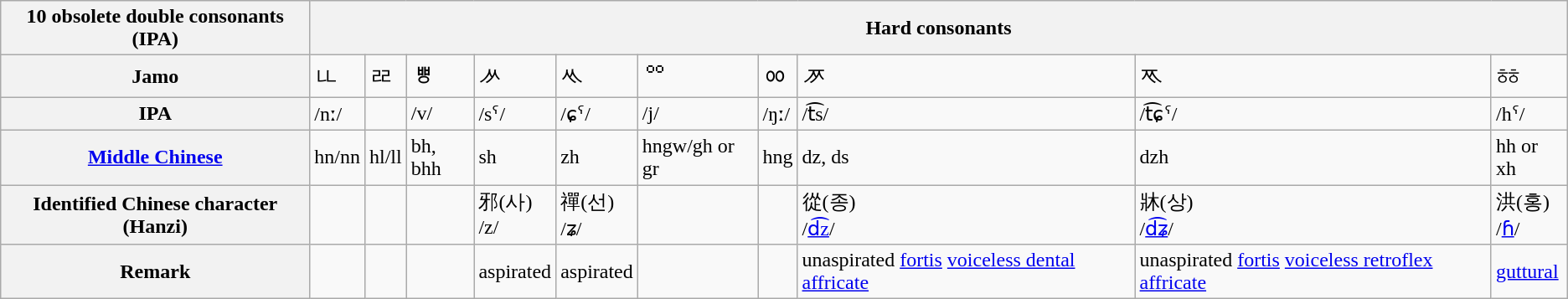<table class="wikitable">
<tr>
<th colspan="1">10 obsolete double consonants<br>(IPA)</th>
<th colspan="10">Hard consonants</th>
</tr>
<tr>
<th>Jamo</th>
<td><big>ㅥ</big></td>
<td><big>ᄙ</big></td>
<td><big>ㅹ</big></td>
<td><big>ᄽ</big></td>
<td><big>ᄿ</big></td>
<td><big>ᅇ</big></td>
<td><big>ᇮ</big></td>
<td><big>ᅏ</big></td>
<td><big>ᅑ</big></td>
<td><big>ㆅ</big></td>
</tr>
<tr>
<th>IPA</th>
<td>/nː/</td>
<td></td>
<td>/v/</td>
<td>/sˁ/</td>
<td>/ɕˁ/</td>
<td>/j/</td>
<td>/ŋː/</td>
<td>/t͡s/</td>
<td>/t͡ɕˁ/</td>
<td>/hˁ/</td>
</tr>
<tr>
<th><a href='#'>Middle Chinese</a></th>
<td>hn/nn</td>
<td>hl/ll</td>
<td>bh, bhh</td>
<td>sh</td>
<td>zh</td>
<td>hngw/gh or gr</td>
<td>hng</td>
<td>dz, ds</td>
<td>dzh</td>
<td>hh or xh</td>
</tr>
<tr>
<th>Identified Chinese character (Hanzi)</th>
<td></td>
<td></td>
<td></td>
<td>邪(사)<br>/z/</td>
<td>禪(선)<br>/ʑ/</td>
<td></td>
<td></td>
<td>從(종)<br>/<a href='#'>d͡z</a>/</td>
<td>牀(상)<br>/<a href='#'>d͡ʑ</a>/</td>
<td>洪(홍)<br>/<a href='#'>ɦ</a>/</td>
</tr>
<tr>
<th>Remark</th>
<td></td>
<td></td>
<td></td>
<td>aspirated</td>
<td>aspirated</td>
<td></td>
<td></td>
<td>unaspirated <a href='#'>fortis</a> <a href='#'>voiceless dental affricate</a></td>
<td>unaspirated <a href='#'>fortis</a> <a href='#'>voiceless retroflex affricate</a></td>
<td><a href='#'>guttural</a></td>
</tr>
</table>
